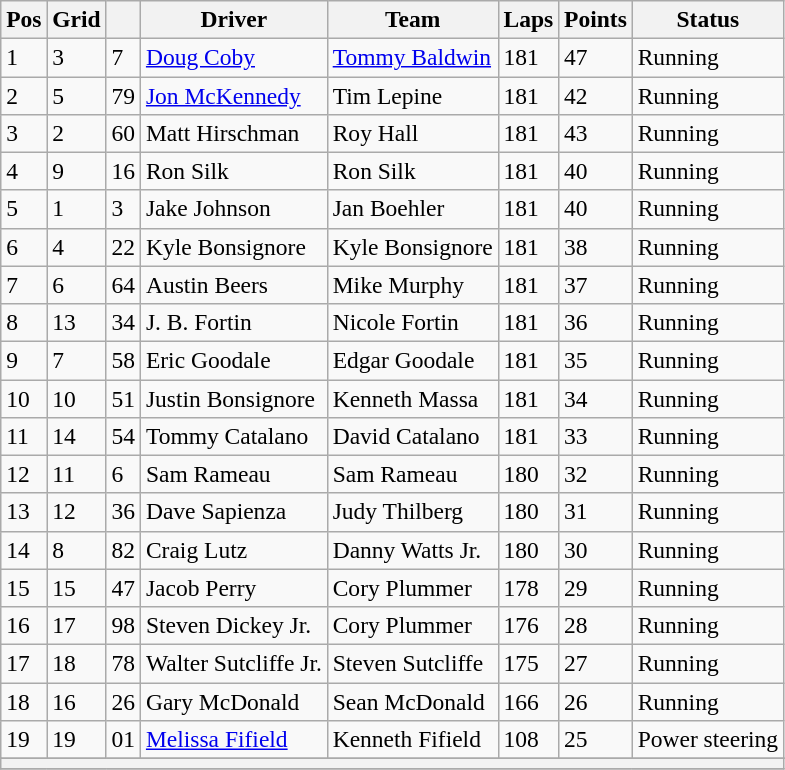<table class="wikitable" style="font-size:98%">
<tr>
<th>Pos</th>
<th>Grid</th>
<th></th>
<th>Driver</th>
<th>Team</th>
<th>Laps</th>
<th>Points</th>
<th>Status</th>
</tr>
<tr>
<td>1</td>
<td>3</td>
<td>7</td>
<td><a href='#'>Doug Coby</a></td>
<td><a href='#'>Tommy Baldwin</a></td>
<td>181</td>
<td>47</td>
<td>Running</td>
</tr>
<tr>
<td>2</td>
<td>5</td>
<td>79</td>
<td><a href='#'>Jon McKennedy</a></td>
<td>Tim Lepine</td>
<td>181</td>
<td>42</td>
<td>Running</td>
</tr>
<tr>
<td>3</td>
<td>2</td>
<td>60</td>
<td>Matt Hirschman</td>
<td>Roy Hall</td>
<td>181</td>
<td>43</td>
<td>Running</td>
</tr>
<tr>
<td>4</td>
<td>9</td>
<td>16</td>
<td>Ron Silk</td>
<td>Ron Silk</td>
<td>181</td>
<td>40</td>
<td>Running</td>
</tr>
<tr>
<td>5</td>
<td>1</td>
<td>3</td>
<td>Jake Johnson</td>
<td>Jan Boehler</td>
<td>181</td>
<td>40</td>
<td>Running</td>
</tr>
<tr>
<td>6</td>
<td>4</td>
<td>22</td>
<td>Kyle Bonsignore</td>
<td>Kyle Bonsignore</td>
<td>181</td>
<td>38</td>
<td>Running</td>
</tr>
<tr>
<td>7</td>
<td>6</td>
<td>64</td>
<td>Austin Beers</td>
<td>Mike Murphy</td>
<td>181</td>
<td>37</td>
<td>Running</td>
</tr>
<tr>
<td>8</td>
<td>13</td>
<td>34</td>
<td>J. B. Fortin</td>
<td>Nicole Fortin</td>
<td>181</td>
<td>36</td>
<td>Running</td>
</tr>
<tr>
<td>9</td>
<td>7</td>
<td>58</td>
<td>Eric Goodale</td>
<td>Edgar Goodale</td>
<td>181</td>
<td>35</td>
<td>Running</td>
</tr>
<tr>
<td>10</td>
<td>10</td>
<td>51</td>
<td>Justin Bonsignore</td>
<td>Kenneth Massa</td>
<td>181</td>
<td>34</td>
<td>Running</td>
</tr>
<tr>
<td>11</td>
<td>14</td>
<td>54</td>
<td>Tommy Catalano</td>
<td>David Catalano</td>
<td>181</td>
<td>33</td>
<td>Running</td>
</tr>
<tr>
<td>12</td>
<td>11</td>
<td>6</td>
<td>Sam Rameau</td>
<td>Sam Rameau</td>
<td>180</td>
<td>32</td>
<td>Running</td>
</tr>
<tr>
<td>13</td>
<td>12</td>
<td>36</td>
<td>Dave Sapienza</td>
<td>Judy Thilberg</td>
<td>180</td>
<td>31</td>
<td>Running</td>
</tr>
<tr>
<td>14</td>
<td>8</td>
<td>82</td>
<td>Craig Lutz</td>
<td>Danny Watts Jr.</td>
<td>180</td>
<td>30</td>
<td>Running</td>
</tr>
<tr>
<td>15</td>
<td>15</td>
<td>47</td>
<td>Jacob Perry</td>
<td>Cory Plummer</td>
<td>178</td>
<td>29</td>
<td>Running</td>
</tr>
<tr>
<td>16</td>
<td>17</td>
<td>98</td>
<td>Steven Dickey Jr.</td>
<td>Cory Plummer</td>
<td>176</td>
<td>28</td>
<td>Running</td>
</tr>
<tr>
<td>17</td>
<td>18</td>
<td>78</td>
<td>Walter Sutcliffe Jr.</td>
<td>Steven Sutcliffe</td>
<td>175</td>
<td>27</td>
<td>Running</td>
</tr>
<tr>
<td>18</td>
<td>16</td>
<td>26</td>
<td>Gary McDonald</td>
<td>Sean McDonald</td>
<td>166</td>
<td>26</td>
<td>Running</td>
</tr>
<tr>
<td>19</td>
<td>19</td>
<td>01</td>
<td><a href='#'>Melissa Fifield</a></td>
<td>Kenneth Fifield</td>
<td>108</td>
<td>25</td>
<td>Power steering</td>
</tr>
<tr>
</tr>
<tr>
<th colspan="9"></th>
</tr>
<tr>
</tr>
</table>
